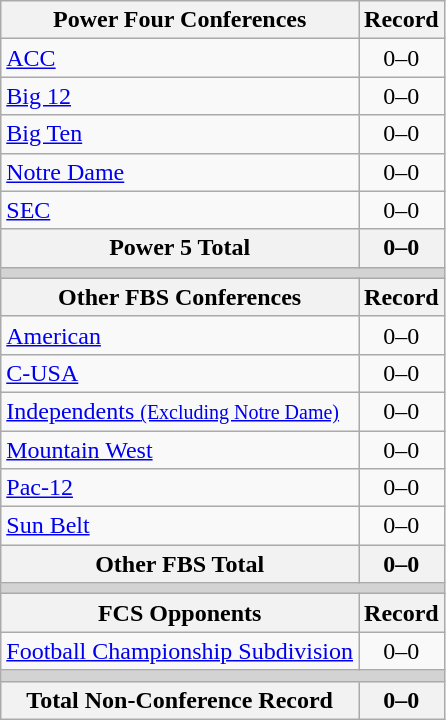<table class="wikitable">
<tr>
<th>Power Four Conferences</th>
<th>Record</th>
</tr>
<tr>
<td><a href='#'>ACC</a></td>
<td align=center>0–0</td>
</tr>
<tr>
<td><a href='#'>Big 12</a></td>
<td align=center>0–0</td>
</tr>
<tr>
<td><a href='#'>Big Ten</a></td>
<td align=center>0–0</td>
</tr>
<tr>
<td><a href='#'>Notre Dame</a></td>
<td align=center>0–0</td>
</tr>
<tr>
<td><a href='#'>SEC</a></td>
<td align=center>0–0</td>
</tr>
<tr>
<th>Power 5 Total</th>
<th>0–0</th>
</tr>
<tr>
<th colspan="2" style="background:lightgrey;"></th>
</tr>
<tr>
<th>Other FBS Conferences</th>
<th>Record</th>
</tr>
<tr>
<td><a href='#'>American</a></td>
<td align=center>0–0</td>
</tr>
<tr>
<td><a href='#'>C-USA</a></td>
<td align=center>0–0</td>
</tr>
<tr>
<td><a href='#'>Independents <small>(Excluding Notre Dame)</small></a></td>
<td align=center>0–0</td>
</tr>
<tr>
<td><a href='#'>Mountain West</a></td>
<td align=center>0–0</td>
</tr>
<tr>
<td><a href='#'>Pac-12</a></td>
<td align=center>0–0</td>
</tr>
<tr>
<td><a href='#'>Sun Belt</a></td>
<td align=center>0–0</td>
</tr>
<tr>
<th>Other FBS Total</th>
<th>0–0</th>
</tr>
<tr>
<th colspan="2" style="background:lightgrey;"></th>
</tr>
<tr>
<th>FCS Opponents</th>
<th>Record</th>
</tr>
<tr>
<td><a href='#'>Football Championship Subdivision</a></td>
<td align=center>0–0</td>
</tr>
<tr>
<th colspan="2" style="background:lightgrey;"></th>
</tr>
<tr>
<th>Total Non-Conference Record</th>
<th>0–0</th>
</tr>
</table>
